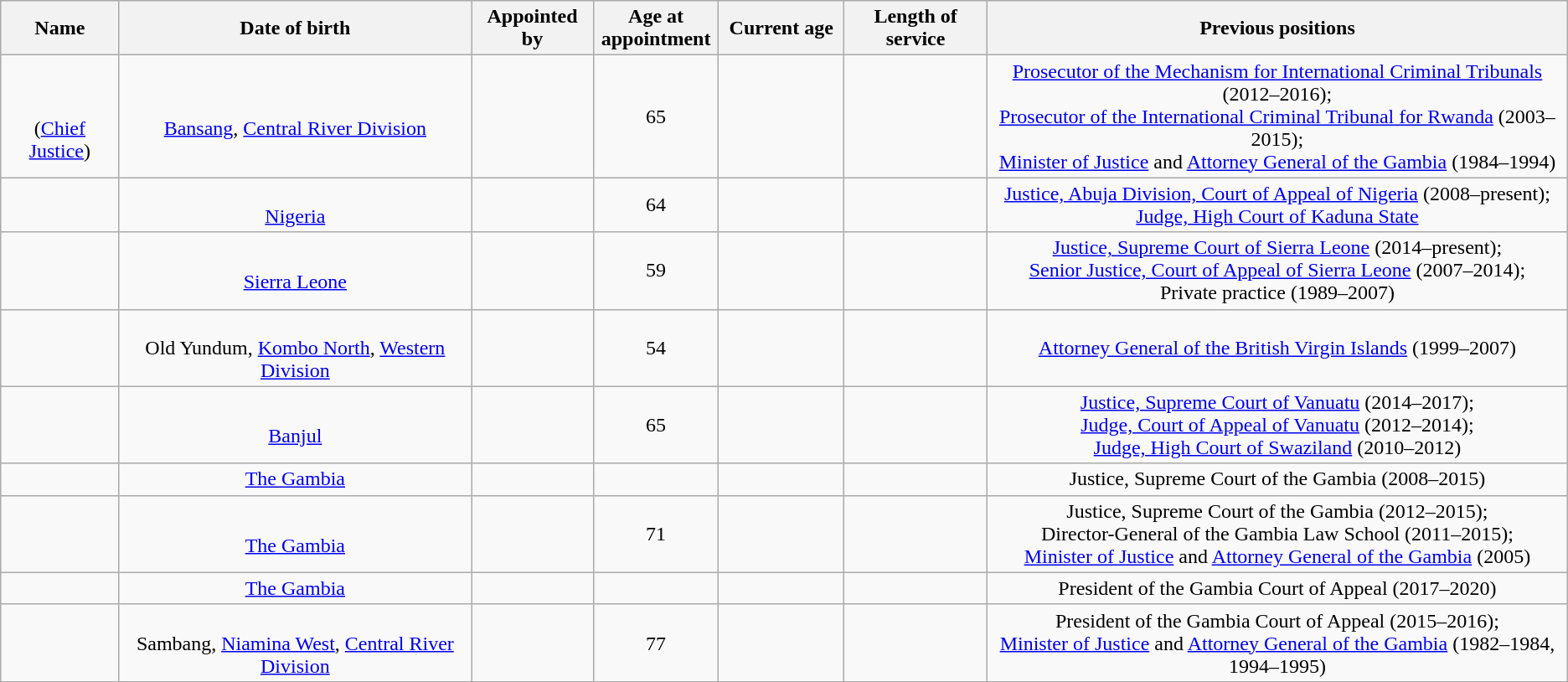<table class="wikitable sortable" style="text-align:center">
<tr>
<th>Name</th>
<th>Date of birth</th>
<th>Appointed by</th>
<th scope="col" style="width: 8%;">Age at appointment</th>
<th scope="col" style="width: 8%;">Current age</th>
<th>Length of service</th>
<th class="unsortable">Previous positions</th>
</tr>
<tr>
<td><br><strong></strong><br>(<a href='#'>Chief Justice</a>)</td>
<td><br><a href='#'>Bansang</a>, <a href='#'>Central River Division</a></td>
<td></td>
<td>65</td>
<td></td>
<td style="white-space:nowrap"><br></td>
<td><a href='#'>Prosecutor of the Mechanism for International Criminal Tribunals</a> (2012–2016);<br><a href='#'>Prosecutor of the International Criminal Tribunal for Rwanda</a> (2003–2015);<br><a href='#'>Minister of Justice</a> and <a href='#'>Attorney General of the Gambia</a> (1984–1994)</td>
</tr>
<tr>
<td><br><strong></strong></td>
<td><br><a href='#'>Nigeria</a></td>
<td></td>
<td>64</td>
<td></td>
<td><br></td>
<td><a href='#'>Justice, Abuja Division, Court of Appeal of Nigeria</a> (2008–present);<br><a href='#'>Judge, High Court of Kaduna State</a></td>
</tr>
<tr>
<td><br><strong></strong></td>
<td><br><a href='#'>Sierra Leone</a></td>
<td></td>
<td>59</td>
<td></td>
<td><br></td>
<td><a href='#'>Justice, Supreme Court of Sierra Leone</a> (2014–present);<br><a href='#'>Senior Justice, Court of Appeal of Sierra Leone</a> (2007–2014);<br>Private practice (1989–2007)</td>
</tr>
<tr>
<td><br><strong></strong></td>
<td><br>Old Yundum, <a href='#'>Kombo North</a>, <a href='#'>Western Division</a></td>
<td></td>
<td>54</td>
<td></td>
<td><br></td>
<td><a href='#'>Attorney General of the British Virgin Islands</a> (1999–2007)</td>
</tr>
<tr>
<td><br><strong></strong></td>
<td><br><a href='#'>Banjul</a></td>
<td></td>
<td>65</td>
<td></td>
<td><br></td>
<td><a href='#'>Justice, Supreme Court of Vanuatu</a> (2014–2017);<br><a href='#'>Judge, Court of Appeal of Vanuatu</a> (2012–2014);<br><a href='#'>Judge, High Court of Swaziland</a> (2010–2012)</td>
</tr>
<tr>
<td><br><strong></strong></td>
<td><a href='#'>The Gambia</a></td>
<td></td>
<td></td>
<td></td>
<td><br></td>
<td>Justice, Supreme Court of the Gambia (2008–2015)</td>
</tr>
<tr>
<td><br><strong></strong></td>
<td><br><a href='#'>The Gambia</a></td>
<td></td>
<td>71</td>
<td></td>
<td><br></td>
<td>Justice, Supreme Court of the Gambia (2012–2015);<br>Director-General of the Gambia Law School (2011–2015);<br><a href='#'>Minister of Justice</a> and <a href='#'>Attorney General of the Gambia</a> (2005)</td>
</tr>
<tr>
<td><br><strong></strong></td>
<td><a href='#'>The Gambia</a></td>
<td></td>
<td></td>
<td></td>
<td><br></td>
<td>President of the Gambia Court of Appeal (2017–2020)</td>
</tr>
<tr>
<td><br><strong></strong></td>
<td><br>Sambang, <a href='#'>Niamina West</a>, <a href='#'>Central River Division</a></td>
<td></td>
<td>77</td>
<td></td>
<td><br></td>
<td>President of the Gambia Court of Appeal (2015–2016);<br><a href='#'>Minister of Justice</a> and <a href='#'>Attorney General of the Gambia</a> (1982–1984, 1994–1995)</td>
</tr>
</table>
